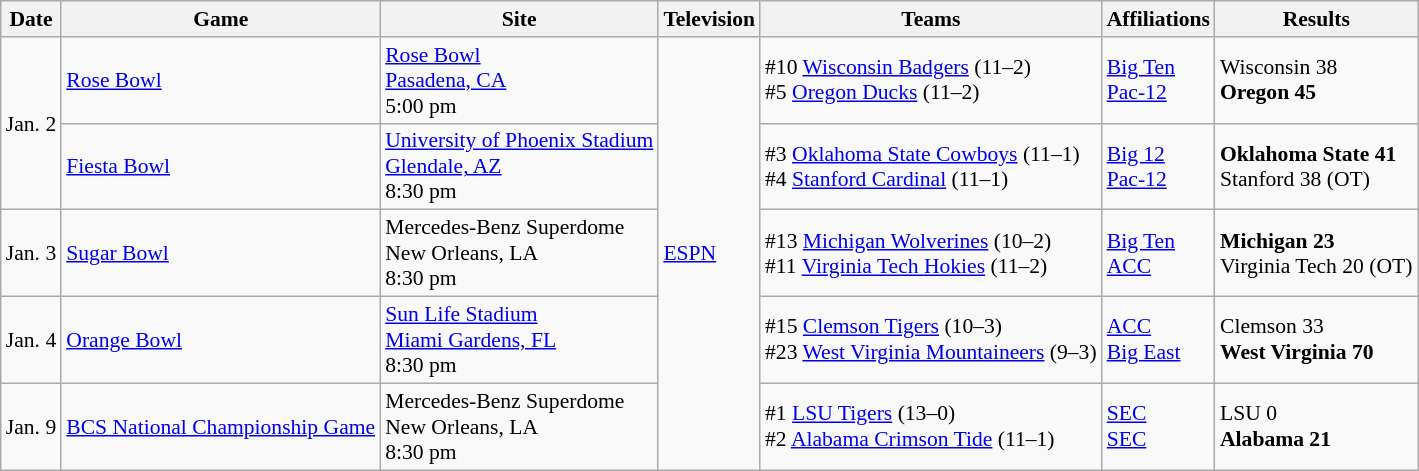<table class="wikitable" style="font-size:90%;">
<tr>
<th>Date</th>
<th>Game</th>
<th>Site</th>
<th>Television</th>
<th>Teams</th>
<th>Affiliations</th>
<th>Results</th>
</tr>
<tr>
<td rowspan="2" style=white-space:nowrap>Jan. 2</td>
<td><a href='#'>Rose Bowl</a></td>
<td><a href='#'>Rose Bowl</a><br><a href='#'>Pasadena, CA</a><br>5:00 pm</td>
<td rowspan="5"><a href='#'>ESPN</a></td>
<td>#10 <a href='#'>Wisconsin Badgers</a> (11–2)<br>#5 <a href='#'>Oregon Ducks</a> (11–2)</td>
<td><a href='#'>Big Ten</a><br><a href='#'>Pac-12</a></td>
<td>Wisconsin 38<br><strong>Oregon 45</strong></td>
</tr>
<tr>
<td><a href='#'>Fiesta Bowl</a></td>
<td><a href='#'>University of Phoenix Stadium</a><br><a href='#'>Glendale, AZ</a><br>8:30 pm</td>
<td>#3 <a href='#'>Oklahoma State Cowboys</a> (11–1)<br>#4 <a href='#'>Stanford Cardinal</a> (11–1)</td>
<td><a href='#'>Big 12</a><br><a href='#'>Pac-12</a></td>
<td><strong>Oklahoma State 41</strong><br>Stanford 38 (OT)</td>
</tr>
<tr>
<td>Jan. 3</td>
<td><a href='#'>Sugar Bowl</a></td>
<td>Mercedes-Benz Superdome<br>New Orleans, LA<br>8:30 pm</td>
<td>#13 <a href='#'>Michigan Wolverines</a> (10–2)<br>#11 <a href='#'>Virginia Tech Hokies</a> (11–2)</td>
<td><a href='#'>Big Ten</a><br><a href='#'>ACC</a></td>
<td><strong>Michigan 23</strong><br>Virginia Tech 20 (OT)</td>
</tr>
<tr>
<td>Jan. 4</td>
<td><a href='#'>Orange Bowl</a></td>
<td><a href='#'>Sun Life Stadium</a><br><a href='#'>Miami Gardens, FL</a><br>8:30 pm</td>
<td style=white-space:nowrap>#15 <a href='#'>Clemson Tigers</a> (10–3)<br>#23 <a href='#'>West Virginia Mountaineers</a> (9–3)</td>
<td><a href='#'>ACC</a><br><a href='#'>Big East</a></td>
<td>Clemson 33<br><strong>West Virginia 70</strong></td>
</tr>
<tr>
<td>Jan. 9</td>
<td><a href='#'>BCS National Championship Game</a></td>
<td>Mercedes-Benz Superdome<br>New Orleans, LA<br>8:30 pm</td>
<td>#1 <a href='#'>LSU Tigers</a> (13–0)<br>#2 <a href='#'>Alabama Crimson Tide</a> (11–1)</td>
<td><a href='#'>SEC</a><br><a href='#'>SEC</a></td>
<td>LSU 0<br><strong>Alabama 21</strong></td>
</tr>
</table>
